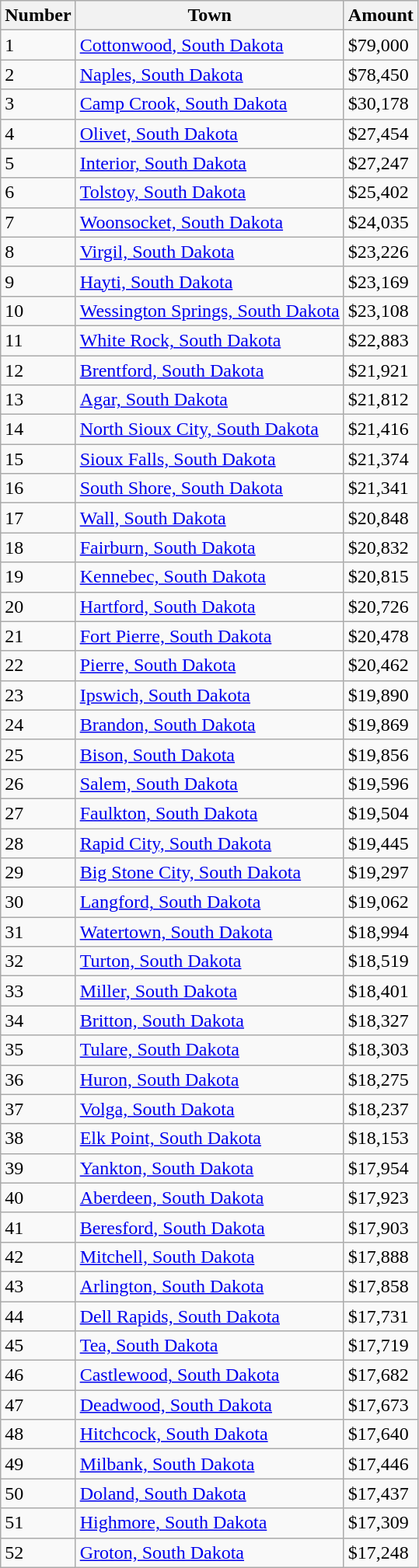<table class="wikitable sortable">
<tr>
<th>Number</th>
<th>Town</th>
<th>Amount</th>
</tr>
<tr>
<td>1</td>
<td><a href='#'>Cottonwood, South Dakota</a></td>
<td>$79,000</td>
</tr>
<tr>
<td>2</td>
<td><a href='#'>Naples, South Dakota</a></td>
<td>$78,450</td>
</tr>
<tr>
<td>3</td>
<td><a href='#'>Camp Crook, South Dakota</a></td>
<td>$30,178</td>
</tr>
<tr>
<td>4</td>
<td><a href='#'>Olivet, South Dakota</a></td>
<td>$27,454</td>
</tr>
<tr>
<td>5</td>
<td><a href='#'>Interior, South Dakota</a></td>
<td>$27,247</td>
</tr>
<tr>
<td>6</td>
<td><a href='#'>Tolstoy, South Dakota</a></td>
<td>$25,402</td>
</tr>
<tr>
<td>7</td>
<td><a href='#'>Woonsocket, South Dakota</a></td>
<td>$24,035</td>
</tr>
<tr>
<td>8</td>
<td><a href='#'>Virgil, South Dakota</a></td>
<td>$23,226</td>
</tr>
<tr>
<td>9</td>
<td><a href='#'>Hayti, South Dakota</a></td>
<td>$23,169</td>
</tr>
<tr>
<td>10</td>
<td><a href='#'>Wessington Springs, South Dakota</a></td>
<td>$23,108</td>
</tr>
<tr>
<td>11</td>
<td><a href='#'>White Rock, South Dakota</a></td>
<td>$22,883</td>
</tr>
<tr>
<td>12</td>
<td><a href='#'>Brentford, South Dakota</a></td>
<td>$21,921</td>
</tr>
<tr>
<td>13</td>
<td><a href='#'>Agar, South Dakota</a></td>
<td>$21,812</td>
</tr>
<tr>
<td>14</td>
<td><a href='#'>North Sioux City, South Dakota</a></td>
<td>$21,416</td>
</tr>
<tr>
<td>15</td>
<td><a href='#'>Sioux Falls, South Dakota</a></td>
<td>$21,374</td>
</tr>
<tr>
<td>16</td>
<td><a href='#'>South Shore, South Dakota</a></td>
<td>$21,341</td>
</tr>
<tr>
<td>17</td>
<td><a href='#'>Wall, South Dakota</a></td>
<td>$20,848</td>
</tr>
<tr>
<td>18</td>
<td><a href='#'>Fairburn, South Dakota</a></td>
<td>$20,832</td>
</tr>
<tr>
<td>19</td>
<td><a href='#'>Kennebec, South Dakota</a></td>
<td>$20,815</td>
</tr>
<tr>
<td>20</td>
<td><a href='#'>Hartford, South Dakota</a></td>
<td>$20,726</td>
</tr>
<tr>
<td>21</td>
<td><a href='#'>Fort Pierre, South Dakota</a></td>
<td>$20,478</td>
</tr>
<tr>
<td>22</td>
<td><a href='#'>Pierre, South Dakota</a></td>
<td>$20,462</td>
</tr>
<tr>
<td>23</td>
<td><a href='#'>Ipswich, South Dakota</a></td>
<td>$19,890</td>
</tr>
<tr>
<td>24</td>
<td><a href='#'>Brandon, South Dakota</a></td>
<td>$19,869</td>
</tr>
<tr>
<td>25</td>
<td><a href='#'>Bison, South Dakota</a></td>
<td>$19,856</td>
</tr>
<tr>
<td>26</td>
<td><a href='#'>Salem, South Dakota</a></td>
<td>$19,596</td>
</tr>
<tr>
<td>27</td>
<td><a href='#'>Faulkton, South Dakota</a></td>
<td>$19,504</td>
</tr>
<tr>
<td>28</td>
<td><a href='#'>Rapid City, South Dakota</a></td>
<td>$19,445</td>
</tr>
<tr>
<td>29</td>
<td><a href='#'>Big Stone City, South Dakota</a></td>
<td>$19,297</td>
</tr>
<tr>
<td>30</td>
<td><a href='#'>Langford, South Dakota</a></td>
<td>$19,062</td>
</tr>
<tr>
<td>31</td>
<td><a href='#'>Watertown, South Dakota</a></td>
<td>$18,994</td>
</tr>
<tr>
<td>32</td>
<td><a href='#'>Turton, South Dakota</a></td>
<td>$18,519</td>
</tr>
<tr>
<td>33</td>
<td><a href='#'>Miller, South Dakota</a></td>
<td>$18,401</td>
</tr>
<tr>
<td>34</td>
<td><a href='#'>Britton, South Dakota</a></td>
<td>$18,327</td>
</tr>
<tr>
<td>35</td>
<td><a href='#'>Tulare, South Dakota</a></td>
<td>$18,303</td>
</tr>
<tr>
<td>36</td>
<td><a href='#'>Huron, South Dakota</a></td>
<td>$18,275</td>
</tr>
<tr>
<td>37</td>
<td><a href='#'>Volga, South Dakota</a></td>
<td>$18,237</td>
</tr>
<tr>
<td>38</td>
<td><a href='#'>Elk Point, South Dakota</a></td>
<td>$18,153</td>
</tr>
<tr>
<td>39</td>
<td><a href='#'>Yankton, South Dakota</a></td>
<td>$17,954</td>
</tr>
<tr>
<td>40</td>
<td><a href='#'>Aberdeen, South Dakota</a></td>
<td>$17,923</td>
</tr>
<tr>
<td>41</td>
<td><a href='#'>Beresford, South Dakota</a></td>
<td>$17,903</td>
</tr>
<tr>
<td>42</td>
<td><a href='#'>Mitchell, South Dakota</a></td>
<td>$17,888</td>
</tr>
<tr>
<td>43</td>
<td><a href='#'>Arlington, South Dakota</a></td>
<td>$17,858</td>
</tr>
<tr>
<td>44</td>
<td><a href='#'>Dell Rapids, South Dakota</a></td>
<td>$17,731</td>
</tr>
<tr>
<td>45</td>
<td><a href='#'>Tea, South Dakota</a></td>
<td>$17,719</td>
</tr>
<tr>
<td>46</td>
<td><a href='#'>Castlewood, South Dakota</a></td>
<td>$17,682</td>
</tr>
<tr>
<td>47</td>
<td><a href='#'>Deadwood, South Dakota</a></td>
<td>$17,673</td>
</tr>
<tr>
<td>48</td>
<td><a href='#'>Hitchcock, South Dakota</a></td>
<td>$17,640</td>
</tr>
<tr>
<td>49</td>
<td><a href='#'>Milbank, South Dakota</a></td>
<td>$17,446</td>
</tr>
<tr>
<td>50</td>
<td><a href='#'>Doland, South Dakota</a></td>
<td>$17,437</td>
</tr>
<tr>
<td>51</td>
<td><a href='#'>Highmore, South Dakota</a></td>
<td>$17,309</td>
</tr>
<tr>
<td>52</td>
<td><a href='#'>Groton, South Dakota</a></td>
<td>$17,248</td>
</tr>
</table>
